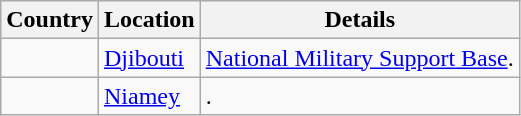<table class="wikitable">
<tr>
<th>Country</th>
<th>Location</th>
<th>Details</th>
</tr>
<tr>
<td></td>
<td><a href='#'>Djibouti</a></td>
<td><a href='#'>National Military Support Base</a>.</td>
</tr>
<tr>
<td></td>
<td><a href='#'>Niamey</a></td>
<td>.</td>
</tr>
</table>
